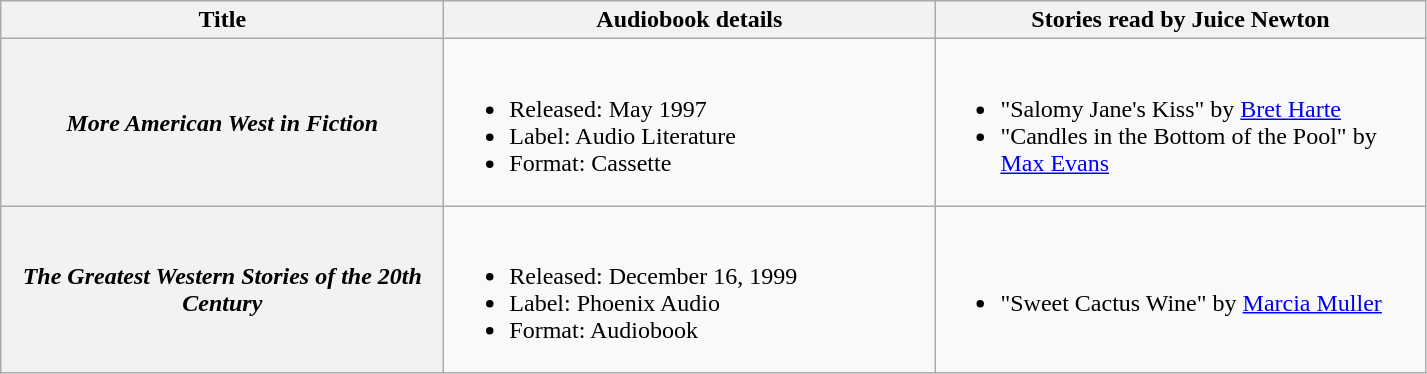<table class="wikitable plainrowheaders">
<tr>
<th style="width:18em;">Title</th>
<th style="width:20em;">Audiobook details</th>
<th style="width:20em;">Stories read by Juice Newton</th>
</tr>
<tr>
<th scope="row"><em>More American West in Fiction</em></th>
<td><br><ul><li>Released: May 1997</li><li>Label: Audio Literature</li><li>Format: Cassette</li></ul></td>
<td><br><ul><li>"Salomy Jane's Kiss" by <a href='#'>Bret Harte</a></li><li>"Candles in the Bottom of the Pool" by <a href='#'>Max Evans</a></li></ul></td>
</tr>
<tr>
<th scope="row"><em>The Greatest Western Stories of the 20th Century</em></th>
<td><br><ul><li>Released: December 16, 1999</li><li>Label: Phoenix Audio</li><li>Format: Audiobook</li></ul></td>
<td><br><ul><li>"Sweet Cactus Wine" by <a href='#'>Marcia Muller</a></li></ul></td>
</tr>
</table>
